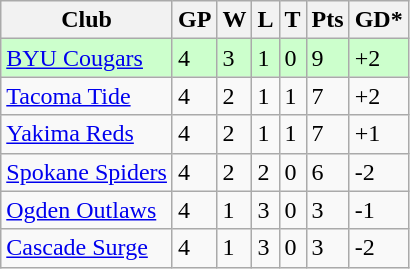<table class="wikitable">
<tr>
<th>Club</th>
<th>GP</th>
<th>W</th>
<th>L</th>
<th>T</th>
<th>Pts</th>
<th>GD*</th>
</tr>
<tr bgcolor=#ccffcc>
<td><a href='#'>BYU Cougars</a></td>
<td>4</td>
<td>3</td>
<td>1</td>
<td>0</td>
<td>9</td>
<td>+2</td>
</tr>
<tr>
<td><a href='#'>Tacoma Tide</a></td>
<td>4</td>
<td>2</td>
<td>1</td>
<td>1</td>
<td>7</td>
<td>+2</td>
</tr>
<tr>
<td><a href='#'>Yakima Reds</a></td>
<td>4</td>
<td>2</td>
<td>1</td>
<td>1</td>
<td>7</td>
<td>+1</td>
</tr>
<tr>
<td><a href='#'>Spokane Spiders</a></td>
<td>4</td>
<td>2</td>
<td>2</td>
<td>0</td>
<td>6</td>
<td>-2</td>
</tr>
<tr>
<td><a href='#'>Ogden Outlaws</a></td>
<td>4</td>
<td>1</td>
<td>3</td>
<td>0</td>
<td>3</td>
<td>-1</td>
</tr>
<tr>
<td><a href='#'>Cascade Surge</a></td>
<td>4</td>
<td>1</td>
<td>3</td>
<td>0</td>
<td>3</td>
<td>-2</td>
</tr>
</table>
